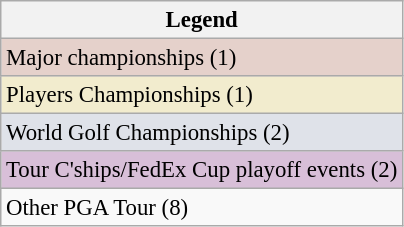<table class="wikitable" style="font-size:95%;">
<tr>
<th>Legend</th>
</tr>
<tr style="background:#e5d1cb;">
<td>Major championships (1)</td>
</tr>
<tr style="background:#f2ecce;">
<td>Players Championships (1)</td>
</tr>
<tr style="background:#dfe2e9;">
<td>World Golf Championships (2)</td>
</tr>
<tr style="background:thistle;">
<td>Tour C'ships/FedEx Cup playoff events (2)</td>
</tr>
<tr>
<td>Other PGA Tour (8)</td>
</tr>
</table>
